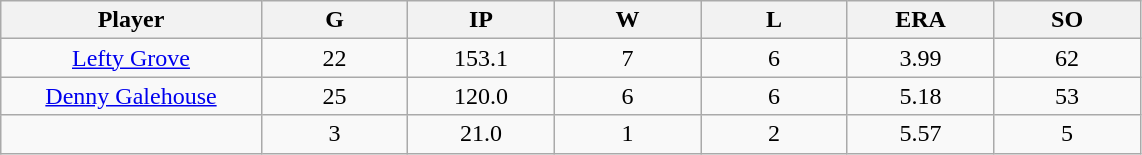<table class="wikitable sortable">
<tr>
<th bgcolor="#DDDDFF" width="16%">Player</th>
<th bgcolor="#DDDDFF" width="9%">G</th>
<th bgcolor="#DDDDFF" width="9%">IP</th>
<th bgcolor="#DDDDFF" width="9%">W</th>
<th bgcolor="#DDDDFF" width="9%">L</th>
<th bgcolor="#DDDDFF" width="9%">ERA</th>
<th bgcolor="#DDDDFF" width="9%">SO</th>
</tr>
<tr align="center">
<td><a href='#'>Lefty Grove</a></td>
<td>22</td>
<td>153.1</td>
<td>7</td>
<td>6</td>
<td>3.99</td>
<td>62</td>
</tr>
<tr align="center">
<td><a href='#'>Denny Galehouse</a></td>
<td>25</td>
<td>120.0</td>
<td>6</td>
<td>6</td>
<td>5.18</td>
<td>53</td>
</tr>
<tr align="center">
<td></td>
<td>3</td>
<td>21.0</td>
<td>1</td>
<td>2</td>
<td>5.57</td>
<td>5</td>
</tr>
</table>
